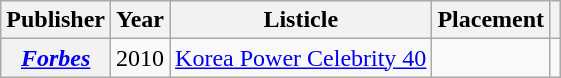<table class="wikitable plainrowheaders sortable" style="margin-right: 0;">
<tr>
<th scope="col">Publisher</th>
<th scope="col">Year</th>
<th scope="col">Listicle</th>
<th scope="col">Placement</th>
<th scope="col" class="unsortable"></th>
</tr>
<tr>
<th scope="row"><em><a href='#'>Forbes</a></em></th>
<td>2010</td>
<td><a href='#'>Korea Power Celebrity 40</a></td>
<td></td>
<td style="text-align:center;"></td>
</tr>
</table>
